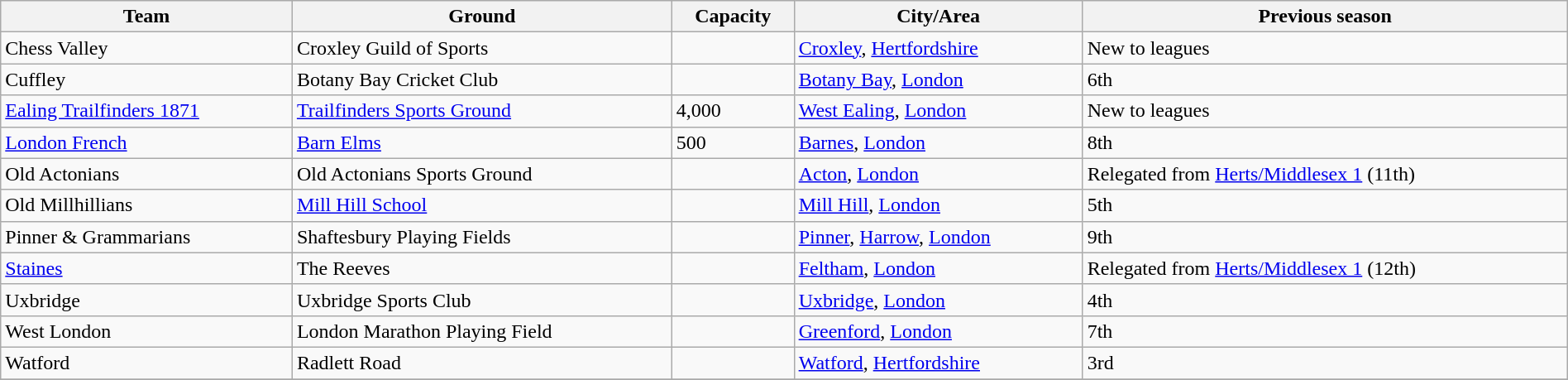<table class="wikitable sortable" width=100%>
<tr>
<th>Team</th>
<th>Ground</th>
<th>Capacity</th>
<th>City/Area</th>
<th>Previous season</th>
</tr>
<tr>
<td>Chess Valley</td>
<td>Croxley Guild of Sports</td>
<td></td>
<td><a href='#'>Croxley</a>, <a href='#'>Hertfordshire</a></td>
<td>New to leagues</td>
</tr>
<tr>
<td>Cuffley</td>
<td>Botany Bay Cricket Club</td>
<td></td>
<td><a href='#'>Botany Bay</a>, <a href='#'>London</a></td>
<td>6th</td>
</tr>
<tr>
<td><a href='#'>Ealing Trailfinders 1871</a></td>
<td><a href='#'>Trailfinders Sports Ground</a></td>
<td>4,000</td>
<td><a href='#'>West Ealing</a>, <a href='#'>London</a></td>
<td>New to leagues</td>
</tr>
<tr>
<td><a href='#'>London French</a></td>
<td><a href='#'>Barn Elms</a></td>
<td>500</td>
<td><a href='#'>Barnes</a>, <a href='#'>London</a></td>
<td>8th</td>
</tr>
<tr>
<td>Old Actonians</td>
<td>Old Actonians Sports Ground</td>
<td></td>
<td><a href='#'>Acton</a>, <a href='#'>London</a></td>
<td>Relegated from <a href='#'>Herts/Middlesex 1</a> (11th)</td>
</tr>
<tr>
<td>Old Millhillians</td>
<td><a href='#'>Mill Hill School</a></td>
<td></td>
<td><a href='#'>Mill Hill</a>, <a href='#'>London</a></td>
<td>5th</td>
</tr>
<tr>
<td>Pinner & Grammarians</td>
<td>Shaftesbury Playing Fields</td>
<td></td>
<td><a href='#'>Pinner</a>, <a href='#'>Harrow</a>, <a href='#'>London</a></td>
<td>9th</td>
</tr>
<tr>
<td><a href='#'>Staines</a></td>
<td>The Reeves</td>
<td></td>
<td><a href='#'>Feltham</a>, <a href='#'>London</a></td>
<td>Relegated from <a href='#'>Herts/Middlesex 1</a> (12th)</td>
</tr>
<tr>
<td>Uxbridge</td>
<td>Uxbridge Sports Club</td>
<td></td>
<td><a href='#'>Uxbridge</a>, <a href='#'>London</a></td>
<td>4th</td>
</tr>
<tr>
<td>West London</td>
<td>London Marathon Playing Field</td>
<td></td>
<td><a href='#'>Greenford</a>, <a href='#'>London</a></td>
<td>7th</td>
</tr>
<tr>
<td>Watford</td>
<td>Radlett Road</td>
<td></td>
<td><a href='#'>Watford</a>, <a href='#'>Hertfordshire</a></td>
<td>3rd</td>
</tr>
<tr>
</tr>
</table>
